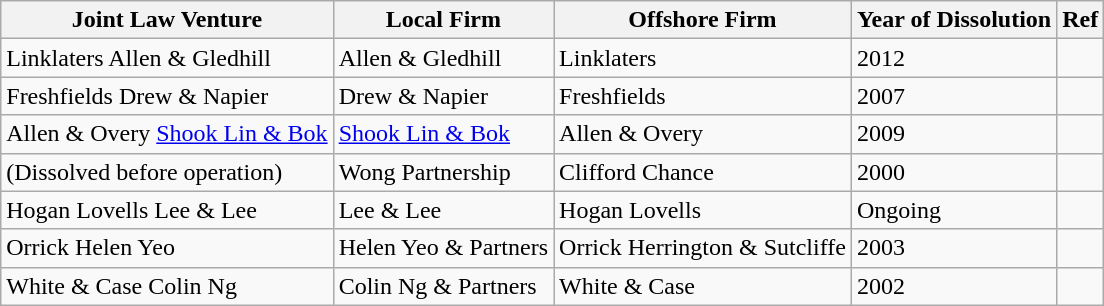<table class="wikitable">
<tr>
<th>Joint Law Venture</th>
<th>Local Firm</th>
<th>Offshore Firm</th>
<th>Year of Dissolution</th>
<th>Ref</th>
</tr>
<tr>
<td>Linklaters Allen & Gledhill</td>
<td>Allen & Gledhill</td>
<td>Linklaters</td>
<td>2012</td>
<td></td>
</tr>
<tr>
<td>Freshfields Drew & Napier</td>
<td>Drew & Napier</td>
<td>Freshfields</td>
<td>2007</td>
<td></td>
</tr>
<tr>
<td>Allen & Overy <a href='#'>Shook Lin & Bok</a></td>
<td><a href='#'>Shook Lin & Bok</a></td>
<td>Allen & Overy</td>
<td>2009</td>
<td></td>
</tr>
<tr>
<td>(Dissolved before operation)</td>
<td>Wong Partnership</td>
<td>Clifford Chance</td>
<td>2000</td>
<td></td>
</tr>
<tr>
<td>Hogan Lovells Lee & Lee</td>
<td>Lee & Lee</td>
<td>Hogan Lovells</td>
<td>Ongoing</td>
<td></td>
</tr>
<tr>
<td>Orrick Helen Yeo</td>
<td>Helen Yeo & Partners</td>
<td>Orrick Herrington & Sutcliffe</td>
<td>2003</td>
<td></td>
</tr>
<tr>
<td>White & Case Colin Ng</td>
<td>Colin Ng & Partners</td>
<td>White & Case</td>
<td>2002</td>
<td></td>
</tr>
</table>
